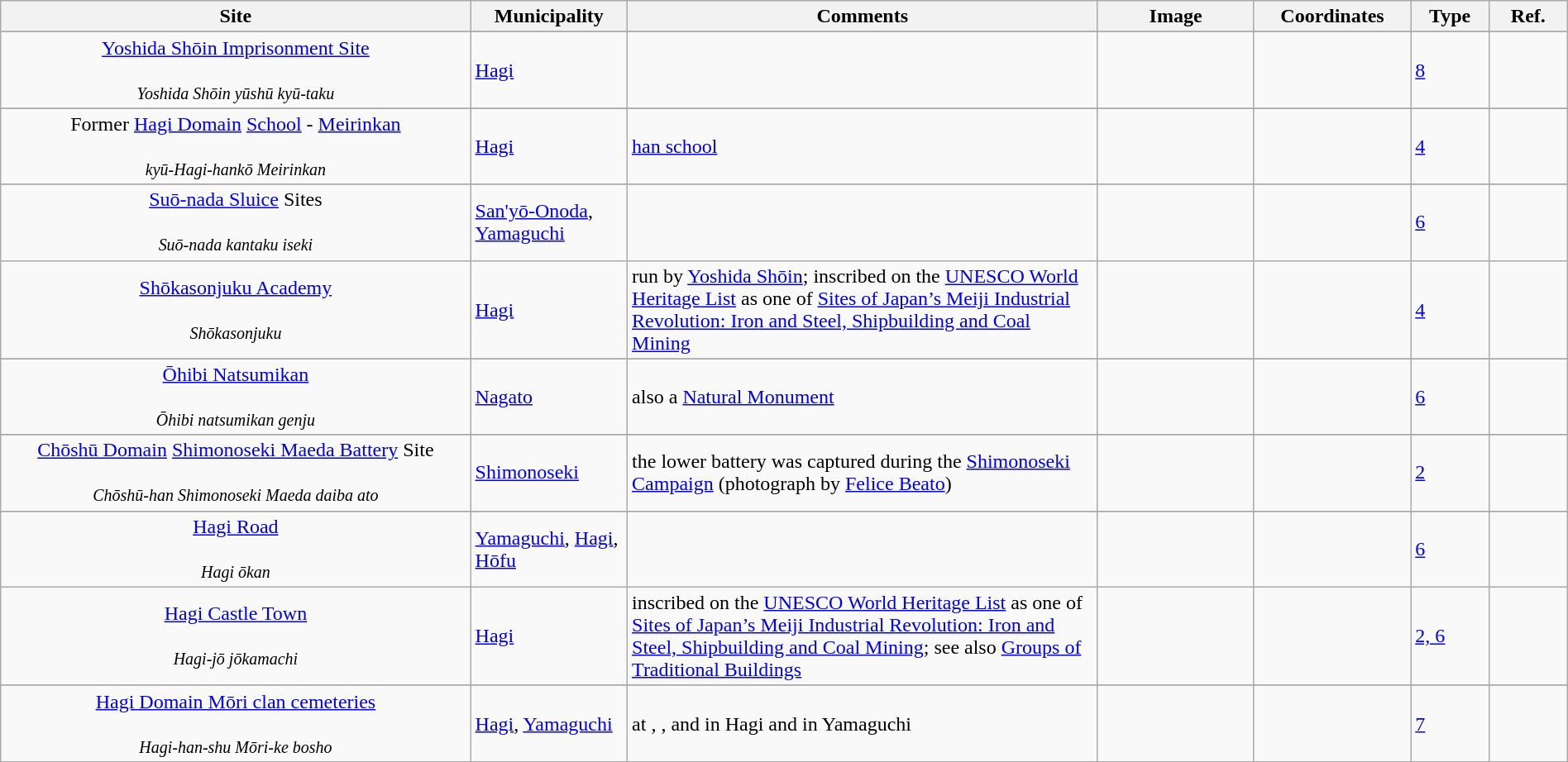<table class="wikitable sortable"  style="width:100%;">
<tr>
<th width="30%" align="left">Site</th>
<th width="10%" align="left">Municipality</th>
<th width="30%" align="left" class="unsortable">Comments</th>
<th width="10%" align="left"  class="unsortable">Image</th>
<th width="10%" align="left" class="unsortable">Coordinates</th>
<th width="5%" align="left">Type</th>
<th width="5%" align="left"  class="unsortable">Ref.</th>
</tr>
<tr>
</tr>
<tr>
</tr>
<tr>
</tr>
<tr>
<td align="center"><a href='#'>Yoshida Shōin Imprisonment Site</a><br><br><small><em>Yoshida Shōin yūshū kyū-taku</em></small></td>
<td><a href='#'>Hagi</a></td>
<td></td>
<td></td>
<td></td>
<td><a href='#'>8</a></td>
<td></td>
</tr>
<tr>
</tr>
<tr>
<td align="center">Former <a href='#'>Hagi Domain</a> <a href='#'>School</a> - <a href='#'>Meirinkan</a><br><br><small><em>kyū-Hagi-hankō Meirinkan</em></small></td>
<td><a href='#'>Hagi</a></td>
<td><a href='#'>han school</a></td>
<td></td>
<td></td>
<td><a href='#'>4</a></td>
<td></td>
</tr>
<tr>
</tr>
<tr>
</tr>
<tr>
</tr>
<tr>
</tr>
<tr>
</tr>
<tr>
</tr>
<tr>
<td align="center"><a href='#'>Suō-nada Sluice</a> Sites<br><br><small><em>Suō-nada kantaku iseki</em></small></td>
<td><a href='#'>San'yō-Onoda</a>, <a href='#'>Yamaguchi</a></td>
<td></td>
<td></td>
<td></td>
<td><a href='#'>6</a></td>
<td></td>
</tr>
<tr>
<td align="center"><a href='#'>Shōkasonjuku Academy</a><br><br><small><em>Shōkasonjuku</em></small></td>
<td><a href='#'>Hagi</a></td>
<td>run by <a href='#'>Yoshida Shōin</a>; inscribed on the <a href='#'>UNESCO World Heritage List</a> as one of <a href='#'>Sites of Japan’s Meiji Industrial Revolution: Iron and Steel, Shipbuilding and Coal Mining</a></td>
<td></td>
<td></td>
<td><a href='#'>4</a></td>
<td></td>
</tr>
<tr>
</tr>
<tr>
</tr>
<tr>
</tr>
<tr>
</tr>
<tr>
</tr>
<tr>
</tr>
<tr>
</tr>
<tr>
</tr>
<tr>
<td align="center"><a href='#'>Ōhibi Natsumikan</a><br><br><small><em>Ōhibi natsumikan genju</em></small></td>
<td><a href='#'>Nagato</a></td>
<td>also a <a href='#'>Natural Monument</a></td>
<td></td>
<td></td>
<td><a href='#'>6</a></td>
<td></td>
</tr>
<tr>
</tr>
<tr>
</tr>
<tr>
</tr>
<tr>
<td align="center"><a href='#'>Chōshū Domain</a> <a href='#'>Shimonoseki Maeda Battery</a> Site<br><br><small><em>Chōshū-han Shimonoseki Maeda daiba ato</em></small></td>
<td><a href='#'>Shimonoseki</a></td>
<td>the lower battery was captured during the <a href='#'>Shimonoseki Campaign</a> (photograph by <a href='#'>Felice Beato</a>)</td>
<td></td>
<td></td>
<td><a href='#'>2</a></td>
<td></td>
</tr>
<tr>
</tr>
<tr>
</tr>
<tr>
</tr>
<tr>
</tr>
<tr>
<td align="center"><a href='#'>Hagi Road</a><br><br><small><em>Hagi ōkan</em></small></td>
<td><a href='#'>Yamaguchi</a>, <a href='#'>Hagi</a>, <a href='#'>Hōfu</a></td>
<td></td>
<td></td>
<td></td>
<td><a href='#'>6</a></td>
<td></td>
</tr>
<tr>
<td align="center"><a href='#'>Hagi Castle Town</a><br><br><small><em>Hagi-jō jōkamachi</em></small></td>
<td><a href='#'>Hagi</a></td>
<td>inscribed on the <a href='#'>UNESCO World Heritage List</a> as one of <a href='#'>Sites of Japan’s Meiji Industrial Revolution: Iron and Steel, Shipbuilding and Coal Mining</a>; see also <a href='#'>Groups of Traditional Buildings</a></td>
<td></td>
<td></td>
<td><a href='#'>2, 6</a></td>
<td></td>
</tr>
<tr>
</tr>
<tr>
</tr>
<tr>
<td align="center"><a href='#'>Hagi Domain Mōri clan cemeteries</a><br><br><small><em>Hagi-han-shu Mōri-ke bosho</em></small></td>
<td><a href='#'>Hagi</a>, <a href='#'>Yamaguchi</a></td>
<td>at , , and  in Hagi and  in Yamaguchi</td>
<td></td>
<td></td>
<td><a href='#'>7</a></td>
<td></td>
</tr>
<tr>
</tr>
<tr>
</tr>
<tr>
</tr>
<tr>
</tr>
<tr>
</tr>
<tr>
</tr>
<tr>
</tr>
<tr>
</tr>
</table>
